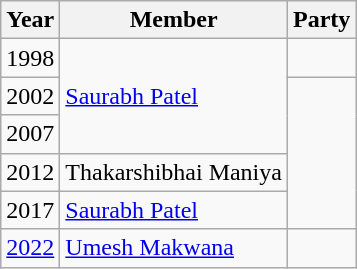<table class="wikitable sortable">
<tr>
<th>Year</th>
<th>Member</th>
<th colspan="2">Party</th>
</tr>
<tr>
<td>1998</td>
<td rowspan=3><a href='#'>Saurabh Patel</a></td>
<td></td>
</tr>
<tr>
<td>2002</td>
</tr>
<tr>
<td>2007</td>
</tr>
<tr>
<td>2012</td>
<td>Thakarshibhai Maniya</td>
</tr>
<tr>
<td>2017</td>
<td><a href='#'>Saurabh Patel</a></td>
</tr>
<tr>
<td><a href='#'>2022</a></td>
<td><a href='#'>Umesh Makwana</a></td>
<td></td>
</tr>
</table>
